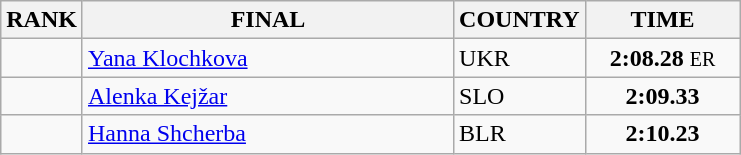<table class="wikitable">
<tr>
<th>RANK</th>
<th align="left" style="width: 15em">FINAL</th>
<th>COUNTRY</th>
<th style="width: 6em">TIME</th>
</tr>
<tr>
<td align="center"></td>
<td><a href='#'>Yana Klochkova</a></td>
<td> UKR</td>
<td align="center"><strong>2:08.28</strong> <small>ER</small></td>
</tr>
<tr>
<td align="center"></td>
<td><a href='#'>Alenka Kejžar</a></td>
<td> SLO</td>
<td align="center"><strong>2:09.33</strong></td>
</tr>
<tr>
<td align="center"></td>
<td><a href='#'>Hanna Shcherba</a></td>
<td> BLR</td>
<td align="center"><strong>2:10.23</strong></td>
</tr>
</table>
